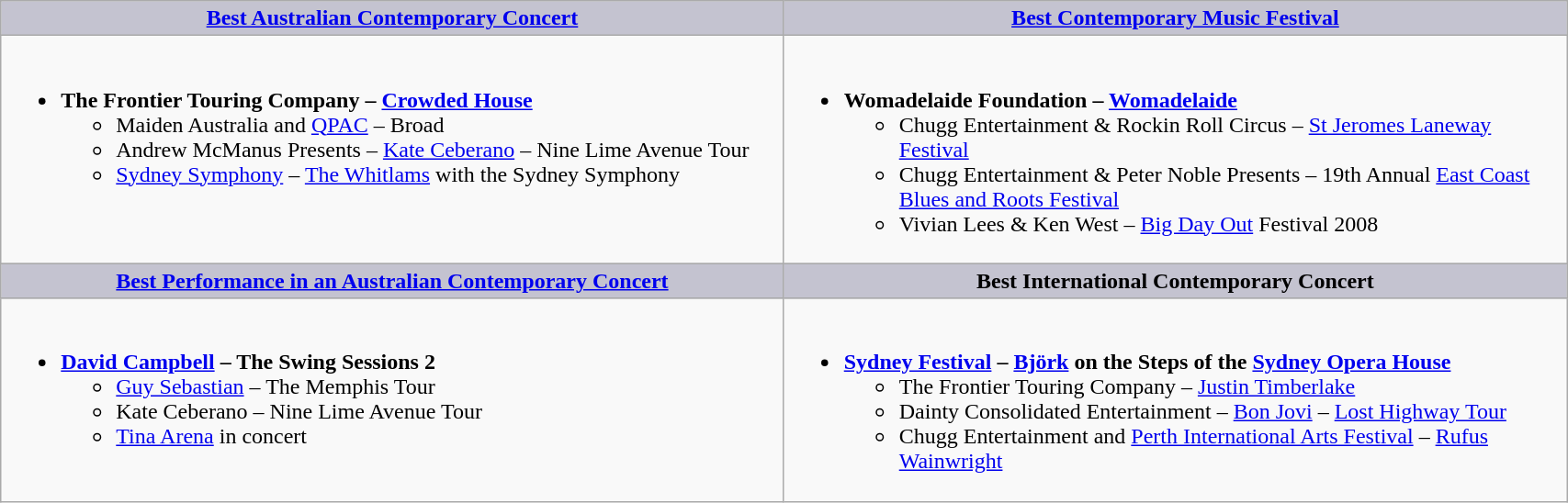<table class=wikitable width="90%" border="1" cellpadding="5" cellspacing="0" align="centre">
<tr>
<th style="background:#C4C3D0;width:50%"><a href='#'>Best Australian Contemporary Concert</a></th>
<th style="background:#C4C3D0;width:50%"><a href='#'>Best Contemporary Music Festival</a></th>
</tr>
<tr>
<td valign="top"><br><ul><li><strong>The Frontier Touring Company – <a href='#'>Crowded House</a></strong><ul><li>Maiden Australia and <a href='#'>QPAC</a> – Broad</li><li>Andrew McManus Presents – <a href='#'>Kate Ceberano</a> – Nine Lime Avenue Tour</li><li><a href='#'>Sydney Symphony</a> – <a href='#'>The Whitlams</a> with the Sydney Symphony</li></ul></li></ul></td>
<td valign="top"><br><ul><li><strong>Womadelaide Foundation – <a href='#'>Womadelaide</a></strong><ul><li>Chugg Entertainment & Rockin Roll Circus – <a href='#'>St Jeromes Laneway Festival</a></li><li>Chugg Entertainment & Peter Noble Presents – 19th Annual <a href='#'>East Coast Blues and Roots Festival</a></li><li>Vivian Lees & Ken West – <a href='#'>Big Day Out</a> Festival 2008</li></ul></li></ul></td>
</tr>
<tr>
<th style="background:#C4C3D0;width:50%"><a href='#'>Best Performance in an Australian Contemporary Concert</a></th>
<th style="background:#C4C3D0;width:50%">Best International Contemporary Concert</th>
</tr>
<tr>
<td valign="top"><br><ul><li><strong><a href='#'>David Campbell</a> – The Swing Sessions 2</strong><ul><li><a href='#'>Guy Sebastian</a> – The Memphis Tour</li><li>Kate Ceberano – Nine Lime Avenue Tour</li><li><a href='#'>Tina Arena</a> in concert</li></ul></li></ul></td>
<td valign="top"><br><ul><li><strong><a href='#'>Sydney Festival</a> – <a href='#'>Björk</a> on the Steps of the <a href='#'>Sydney Opera House</a></strong><ul><li>The Frontier Touring Company – <a href='#'>Justin Timberlake</a></li><li>Dainty Consolidated Entertainment – <a href='#'>Bon Jovi</a> – <a href='#'>Lost Highway Tour</a></li><li>Chugg Entertainment and <a href='#'>Perth International Arts Festival</a> – <a href='#'>Rufus Wainwright</a></li></ul></li></ul></td>
</tr>
</table>
